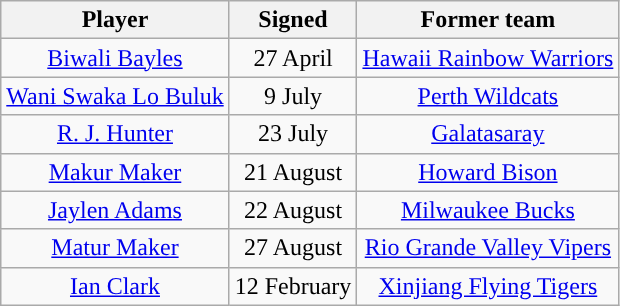<table class="wikitable sortable sortable" style="text-align: center">
<tr>
<th>Player</th>
<th>Signed</th>
<th>Former team</th>
</tr>
<tr>
<td><a href='#'>Biwali Bayles</a></td>
<td>27 April</td>
<td><a href='#'>Hawaii Rainbow Warriors</a></td>
</tr>
<tr>
<td><a href='#'>Wani Swaka Lo Buluk</a></td>
<td>9 July</td>
<td><a href='#'>Perth Wildcats</a></td>
</tr>
<tr>
<td><a href='#'>R. J. Hunter</a></td>
<td>23 July</td>
<td><a href='#'>Galatasaray</a></td>
</tr>
<tr>
<td><a href='#'>Makur Maker</a></td>
<td>21 August</td>
<td><a href='#'>Howard Bison</a></td>
</tr>
<tr>
<td><a href='#'>Jaylen Adams</a></td>
<td>22 August</td>
<td><a href='#'>Milwaukee Bucks</a></td>
</tr>
<tr>
<td><a href='#'>Matur Maker</a></td>
<td>27 August</td>
<td><a href='#'>Rio Grande Valley Vipers</a></td>
</tr>
<tr>
<td><a href='#'>Ian Clark</a></td>
<td>12 February</td>
<td><a href='#'>Xinjiang Flying Tigers</a></td>
</tr>
</table>
